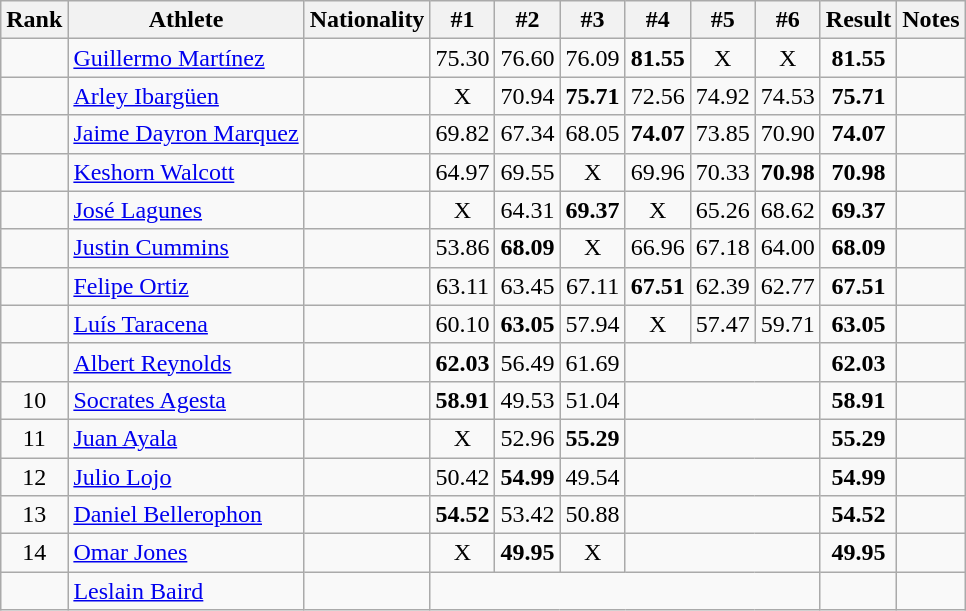<table class="wikitable sortable" style="text-align:center">
<tr>
<th>Rank</th>
<th>Athlete</th>
<th>Nationality</th>
<th>#1</th>
<th>#2</th>
<th>#3</th>
<th>#4</th>
<th>#5</th>
<th>#6</th>
<th>Result</th>
<th>Notes</th>
</tr>
<tr>
<td></td>
<td align=left><a href='#'>Guillermo Martínez</a></td>
<td align=left></td>
<td>75.30</td>
<td>76.60</td>
<td>76.09</td>
<td><strong>81.55</strong></td>
<td>X</td>
<td>X</td>
<td><strong>81.55</strong></td>
<td></td>
</tr>
<tr>
<td></td>
<td align=left><a href='#'>Arley Ibargüen</a></td>
<td align=left></td>
<td>X</td>
<td>70.94</td>
<td><strong>75.71</strong></td>
<td>72.56</td>
<td>74.92</td>
<td>74.53</td>
<td><strong>75.71</strong></td>
<td></td>
</tr>
<tr>
<td></td>
<td align=left><a href='#'>Jaime Dayron Marquez</a></td>
<td align=left></td>
<td>69.82</td>
<td>67.34</td>
<td>68.05</td>
<td><strong>74.07</strong></td>
<td>73.85</td>
<td>70.90</td>
<td><strong>74.07</strong></td>
<td></td>
</tr>
<tr>
<td></td>
<td align=left><a href='#'>Keshorn Walcott</a></td>
<td align=left></td>
<td>64.97</td>
<td>69.55</td>
<td>X</td>
<td>69.96</td>
<td>70.33</td>
<td><strong>70.98</strong></td>
<td><strong>70.98</strong></td>
<td></td>
</tr>
<tr>
<td></td>
<td align=left><a href='#'>José Lagunes</a></td>
<td align=left></td>
<td>X</td>
<td>64.31</td>
<td><strong>69.37</strong></td>
<td>X</td>
<td>65.26</td>
<td>68.62</td>
<td><strong>69.37</strong></td>
<td></td>
</tr>
<tr>
<td></td>
<td align=left><a href='#'>Justin Cummins</a></td>
<td align=left></td>
<td>53.86</td>
<td><strong>68.09</strong></td>
<td>X</td>
<td>66.96</td>
<td>67.18</td>
<td>64.00</td>
<td><strong>68.09</strong></td>
<td></td>
</tr>
<tr>
<td></td>
<td align=left><a href='#'>Felipe Ortiz</a></td>
<td align=left></td>
<td>63.11</td>
<td>63.45</td>
<td>67.11</td>
<td><strong>67.51</strong></td>
<td>62.39</td>
<td>62.77</td>
<td><strong>67.51</strong></td>
<td></td>
</tr>
<tr>
<td></td>
<td align=left><a href='#'>Luís Taracena</a></td>
<td align=left></td>
<td>60.10</td>
<td><strong>63.05</strong></td>
<td>57.94</td>
<td>X</td>
<td>57.47</td>
<td>59.71</td>
<td><strong>63.05</strong></td>
<td></td>
</tr>
<tr>
<td></td>
<td align=left><a href='#'>Albert Reynolds</a></td>
<td align=left></td>
<td><strong>62.03</strong></td>
<td>56.49</td>
<td>61.69</td>
<td colspan=3></td>
<td><strong>62.03</strong></td>
<td></td>
</tr>
<tr>
<td>10</td>
<td align=left><a href='#'>Socrates Agesta</a></td>
<td align=left></td>
<td><strong>58.91</strong></td>
<td>49.53</td>
<td>51.04</td>
<td colspan=3></td>
<td><strong>58.91</strong></td>
<td></td>
</tr>
<tr>
<td>11</td>
<td align=left><a href='#'>Juan Ayala</a></td>
<td align=left></td>
<td>X</td>
<td>52.96</td>
<td><strong>55.29</strong></td>
<td colspan=3></td>
<td><strong>55.29</strong></td>
<td></td>
</tr>
<tr>
<td>12</td>
<td align=left><a href='#'>Julio Lojo</a></td>
<td align=left></td>
<td>50.42</td>
<td><strong>54.99</strong></td>
<td>49.54</td>
<td colspan=3></td>
<td><strong>54.99</strong></td>
<td></td>
</tr>
<tr>
<td>13</td>
<td align=left><a href='#'>Daniel Bellerophon</a></td>
<td align=left></td>
<td><strong>54.52</strong></td>
<td>53.42</td>
<td>50.88</td>
<td colspan=3></td>
<td><strong>54.52</strong></td>
<td></td>
</tr>
<tr>
<td>14</td>
<td align=left><a href='#'>Omar Jones</a></td>
<td align=left></td>
<td>X</td>
<td><strong>49.95</strong></td>
<td>X</td>
<td colspan=3></td>
<td><strong>49.95</strong></td>
<td></td>
</tr>
<tr>
<td></td>
<td align=left><a href='#'>Leslain Baird</a></td>
<td align=left></td>
<td colspan=6></td>
<td><strong></strong></td>
<td></td>
</tr>
</table>
